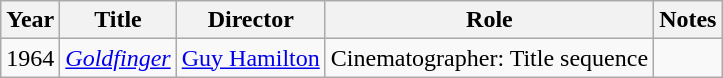<table class="wikitable">
<tr>
<th>Year</th>
<th>Title</th>
<th>Director</th>
<th>Role</th>
<th>Notes</th>
</tr>
<tr>
<td>1964</td>
<td><em><a href='#'>Goldfinger</a></em></td>
<td><a href='#'>Guy Hamilton</a></td>
<td>Cinematographer: Title sequence</td>
<td><small></small></td>
</tr>
</table>
